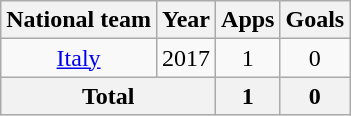<table class="wikitable" style="text-align:center">
<tr>
<th>National team</th>
<th>Year</th>
<th>Apps</th>
<th>Goals</th>
</tr>
<tr>
<td rowspan="1"><a href='#'>Italy</a></td>
<td>2017</td>
<td>1</td>
<td>0</td>
</tr>
<tr>
<th colspan="2">Total</th>
<th>1</th>
<th>0</th>
</tr>
</table>
